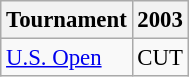<table class="wikitable" style="font-size:95%;text-align:center;">
<tr>
<th>Tournament</th>
<th>2003</th>
</tr>
<tr>
<td align=left><a href='#'>U.S. Open</a></td>
<td>CUT</td>
</tr>
</table>
